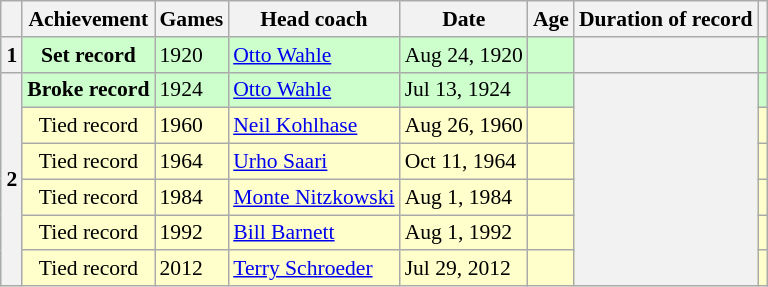<table class="wikitable" style="text-align: left; font-size: 90%; margin-left: 1em;">
<tr>
<th></th>
<th>Achievement</th>
<th>Games</th>
<th>Head coach</th>
<th>Date</th>
<th>Age</th>
<th>Duration of record</th>
<th></th>
</tr>
<tr style="background: #cfc;">
<td style="background: #f2f2f2; text-align: center;"><strong>1</strong></td>
<td style="text-align: center;"><strong>Set record</strong></td>
<td>1920</td>
<td><a href='#'>Otto Wahle</a></td>
<td>Aug 24, 1920</td>
<td style="text-align: center;"></td>
<td style="background: #f2f2f2;"></td>
<td></td>
</tr>
<tr style="background: #cfc;">
<td rowspan="6" style="background: #f2f2f2; text-align: center;"><strong>2</strong></td>
<td style="text-align: center;"><strong>Broke record</strong></td>
<td>1924 </td>
<td><a href='#'>Otto Wahle</a></td>
<td>Jul 13, 1924</td>
<td style="text-align: center;"></td>
<td rowspan="6" style="background: #f2f2f2;"></td>
<td></td>
</tr>
<tr style="background: #ffc;">
<td style="text-align: center;">Tied record</td>
<td>1960</td>
<td><a href='#'>Neil Kohlhase</a></td>
<td>Aug 26, 1960</td>
<td style="text-align: center;"></td>
<td></td>
</tr>
<tr style="background: #ffc;">
<td style="text-align: center;">Tied record</td>
<td>1964</td>
<td><a href='#'>Urho Saari</a></td>
<td>Oct 11, 1964</td>
<td style="text-align: center;"></td>
<td></td>
</tr>
<tr style="background: #ffc;">
<td style="text-align: center;">Tied record</td>
<td>1984 </td>
<td><a href='#'>Monte Nitzkowski</a></td>
<td>Aug 1, 1984</td>
<td style="text-align: center;"></td>
<td></td>
</tr>
<tr style="background: #ffc;">
<td style="text-align: center;">Tied record</td>
<td>1992</td>
<td><a href='#'>Bill Barnett</a></td>
<td>Aug 1, 1992</td>
<td style="text-align: center;"></td>
<td></td>
</tr>
<tr style="background: #ffc;">
<td style="text-align: center;">Tied record</td>
<td>2012</td>
<td><a href='#'>Terry Schroeder</a></td>
<td>Jul 29, 2012</td>
<td style="text-align: center;"></td>
<td></td>
</tr>
</table>
